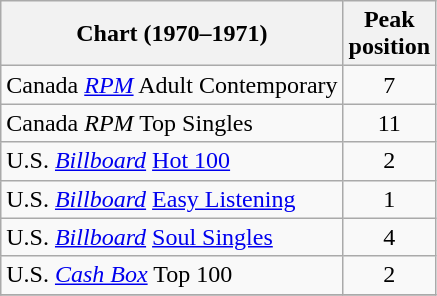<table class="wikitable sortable">
<tr>
<th>Chart (1970–1971)</th>
<th>Peak<br>position</th>
</tr>
<tr>
<td>Canada <em><a href='#'>RPM</a></em> Adult Contemporary</td>
<td style="text-align:center;">7</td>
</tr>
<tr>
<td>Canada <em>RPM</em> Top Singles</td>
<td style="text-align:center;">11</td>
</tr>
<tr>
<td>U.S. <em><a href='#'>Billboard</a></em> <a href='#'>Hot 100</a></td>
<td style="text-align:center;">2</td>
</tr>
<tr>
<td>U.S. <em><a href='#'>Billboard</a></em> <a href='#'>Easy Listening</a></td>
<td style="text-align:center;">1</td>
</tr>
<tr>
<td>U.S. <em><a href='#'>Billboard</a></em> <a href='#'>Soul Singles</a></td>
<td style="text-align:center;">4</td>
</tr>
<tr>
<td>U.S. <a href='#'><em>Cash Box</em></a> Top 100</td>
<td align="center">2</td>
</tr>
<tr>
</tr>
</table>
